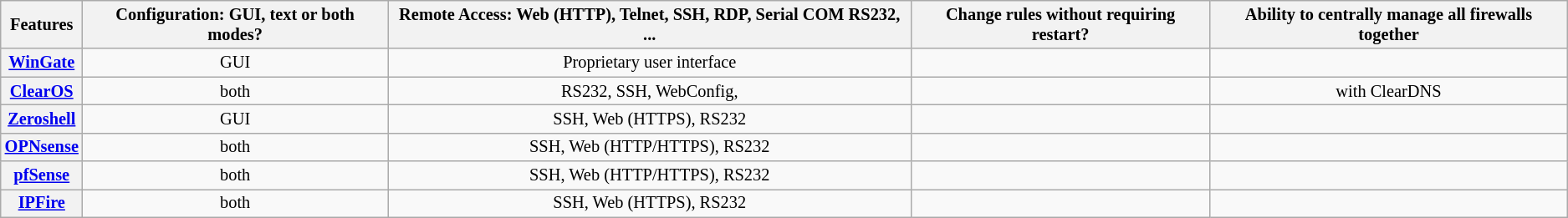<table class="wikitable sortable sort-under" style="font-size: 85%; text-align: center; width: auto;">
<tr>
<th>Features</th>
<th>Configuration: GUI, text or both modes?</th>
<th>Remote Access: Web (HTTP), Telnet, SSH, RDP, Serial COM RS232, ...</th>
<th>Change rules without requiring restart?</th>
<th>Ability to centrally manage all firewalls together</th>
</tr>
<tr>
<th><a href='#'>WinGate</a></th>
<td>GUI</td>
<td>Proprietary user interface</td>
<td></td>
<td></td>
</tr>
<tr>
<th><a href='#'>ClearOS</a></th>
<td>both</td>
<td>RS232, SSH, WebConfig,</td>
<td></td>
<td> with ClearDNS</td>
</tr>
<tr>
<th><a href='#'>Zeroshell</a></th>
<td>GUI</td>
<td>SSH, Web (HTTPS), RS232</td>
<td></td>
<td></td>
</tr>
<tr>
<th><a href='#'>OPNsense</a></th>
<td>both</td>
<td>SSH, Web (HTTP/HTTPS), RS232</td>
<td></td>
<td></td>
</tr>
<tr>
<th><a href='#'>pfSense</a></th>
<td>both</td>
<td>SSH, Web (HTTP/HTTPS), RS232</td>
<td></td>
<td></td>
</tr>
<tr>
<th><a href='#'>IPFire</a></th>
<td>both</td>
<td>SSH, Web (HTTPS), RS232</td>
<td></td>
<td></td>
</tr>
</table>
